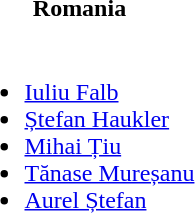<table>
<tr>
<th>Romania</th>
</tr>
<tr>
<td><br><ul><li><a href='#'>Iuliu Falb</a></li><li><a href='#'>Ștefan Haukler</a></li><li><a href='#'>Mihai Țiu</a></li><li><a href='#'>Tănase Mureșanu</a></li><li><a href='#'>Aurel Ștefan</a></li></ul></td>
</tr>
</table>
